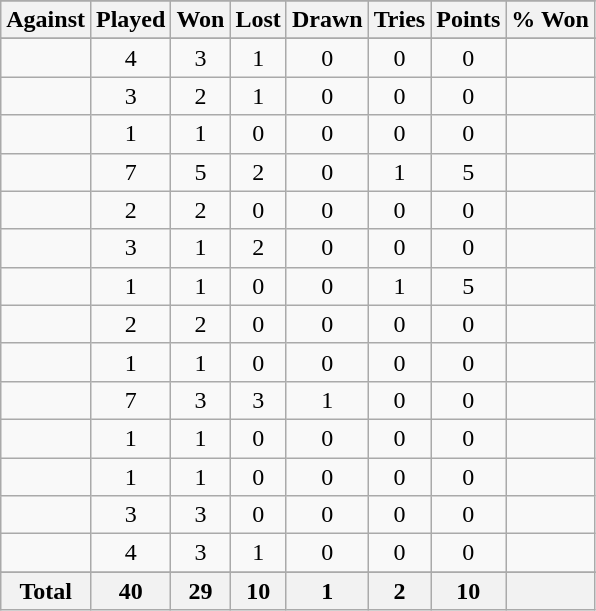<table class="sortable wikitable" style="text-align: center;">
<tr>
</tr>
<tr>
<th>Against</th>
<th>Played</th>
<th>Won</th>
<th>Lost</th>
<th>Drawn</th>
<th>Tries</th>
<th>Points</th>
<th>% Won</th>
</tr>
<tr bgcolor="#d0ffd0" align="center">
</tr>
<tr>
<td align="left"></td>
<td>4</td>
<td>3</td>
<td>1</td>
<td>0</td>
<td>0</td>
<td>0</td>
<td></td>
</tr>
<tr>
<td align="left"></td>
<td>3</td>
<td>2</td>
<td>1</td>
<td>0</td>
<td>0</td>
<td>0</td>
<td></td>
</tr>
<tr>
<td align="left"></td>
<td>1</td>
<td>1</td>
<td>0</td>
<td>0</td>
<td>0</td>
<td>0</td>
<td></td>
</tr>
<tr>
<td align="left"></td>
<td>7</td>
<td>5</td>
<td>2</td>
<td>0</td>
<td>1</td>
<td>5</td>
<td></td>
</tr>
<tr>
<td align="left"></td>
<td>2</td>
<td>2</td>
<td>0</td>
<td>0</td>
<td>0</td>
<td>0</td>
<td></td>
</tr>
<tr>
<td align="left"></td>
<td>3</td>
<td>1</td>
<td>2</td>
<td>0</td>
<td>0</td>
<td>0</td>
<td></td>
</tr>
<tr>
<td align="left"></td>
<td>1</td>
<td>1</td>
<td>0</td>
<td>0</td>
<td>1</td>
<td>5</td>
<td></td>
</tr>
<tr>
<td align="left"></td>
<td>2</td>
<td>2</td>
<td>0</td>
<td>0</td>
<td>0</td>
<td>0</td>
<td></td>
</tr>
<tr>
<td align="left"></td>
<td>1</td>
<td>1</td>
<td>0</td>
<td>0</td>
<td>0</td>
<td>0</td>
<td></td>
</tr>
<tr>
<td align="left"></td>
<td>7</td>
<td>3</td>
<td>3</td>
<td>1</td>
<td>0</td>
<td>0</td>
<td></td>
</tr>
<tr>
<td align="left"></td>
<td>1</td>
<td>1</td>
<td>0</td>
<td>0</td>
<td>0</td>
<td>0</td>
<td></td>
</tr>
<tr>
<td align="left"></td>
<td>1</td>
<td>1</td>
<td>0</td>
<td>0</td>
<td>0</td>
<td>0</td>
<td></td>
</tr>
<tr>
<td align="left"></td>
<td>3</td>
<td>3</td>
<td>0</td>
<td>0</td>
<td>0</td>
<td>0</td>
<td></td>
</tr>
<tr>
<td align="left"></td>
<td>4</td>
<td>3</td>
<td>1</td>
<td>0</td>
<td>0</td>
<td>0</td>
<td></td>
</tr>
<tr>
</tr>
<tr class="sortbottom">
<th>Total</th>
<th>40</th>
<th>29</th>
<th>10</th>
<th>1</th>
<th>2</th>
<th>10</th>
<th></th>
</tr>
</table>
